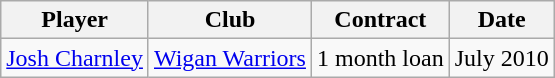<table class="wikitable">
<tr>
<th>Player</th>
<th>Club</th>
<th>Contract</th>
<th>Date</th>
</tr>
<tr>
<td> <a href='#'>Josh Charnley</a></td>
<td> <a href='#'>Wigan Warriors</a></td>
<td>1 month loan</td>
<td>July 2010</td>
</tr>
</table>
